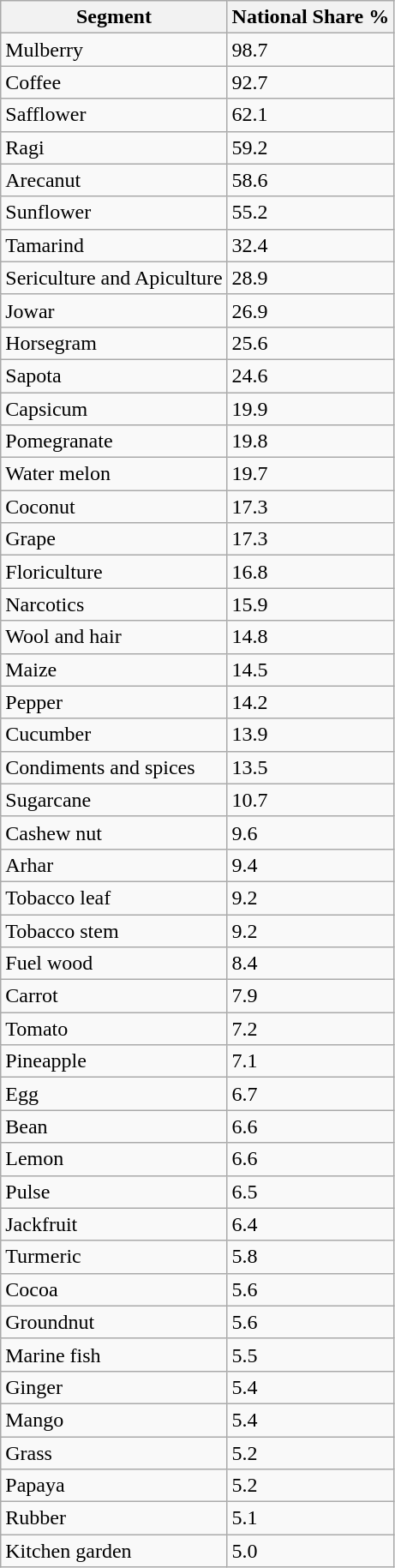<table class="wikitable">
<tr>
<th>Segment</th>
<th>National Share %</th>
</tr>
<tr>
<td>Mulberry</td>
<td>98.7</td>
</tr>
<tr>
<td>Coffee</td>
<td>92.7</td>
</tr>
<tr>
<td>Safflower</td>
<td>62.1</td>
</tr>
<tr>
<td>Ragi</td>
<td>59.2</td>
</tr>
<tr>
<td>Arecanut</td>
<td>58.6</td>
</tr>
<tr>
<td>Sunflower</td>
<td>55.2</td>
</tr>
<tr>
<td>Tamarind</td>
<td>32.4</td>
</tr>
<tr>
<td>Sericulture and Apiculture</td>
<td>28.9</td>
</tr>
<tr>
<td>Jowar</td>
<td>26.9</td>
</tr>
<tr>
<td>Horsegram</td>
<td>25.6</td>
</tr>
<tr>
<td>Sapota</td>
<td>24.6</td>
</tr>
<tr>
<td>Capsicum</td>
<td>19.9</td>
</tr>
<tr>
<td>Pomegranate</td>
<td>19.8</td>
</tr>
<tr>
<td>Water melon</td>
<td>19.7</td>
</tr>
<tr>
<td>Coconut</td>
<td>17.3</td>
</tr>
<tr>
<td>Grape</td>
<td>17.3</td>
</tr>
<tr>
<td>Floriculture</td>
<td>16.8</td>
</tr>
<tr>
<td>Narcotics</td>
<td>15.9</td>
</tr>
<tr>
<td>Wool and hair</td>
<td>14.8</td>
</tr>
<tr>
<td>Maize</td>
<td>14.5</td>
</tr>
<tr>
<td>Pepper</td>
<td>14.2</td>
</tr>
<tr>
<td>Cucumber</td>
<td>13.9</td>
</tr>
<tr>
<td>Condiments and spices</td>
<td>13.5</td>
</tr>
<tr>
<td>Sugarcane</td>
<td>10.7</td>
</tr>
<tr>
<td>Cashew nut</td>
<td>9.6</td>
</tr>
<tr>
<td>Arhar</td>
<td>9.4</td>
</tr>
<tr>
<td>Tobacco leaf</td>
<td>9.2</td>
</tr>
<tr>
<td>Tobacco stem</td>
<td>9.2</td>
</tr>
<tr>
<td>Fuel wood</td>
<td>8.4</td>
</tr>
<tr>
<td>Carrot</td>
<td>7.9</td>
</tr>
<tr>
<td>Tomato</td>
<td>7.2</td>
</tr>
<tr>
<td>Pineapple</td>
<td>7.1</td>
</tr>
<tr>
<td>Egg</td>
<td>6.7</td>
</tr>
<tr>
<td>Bean</td>
<td>6.6</td>
</tr>
<tr>
<td>Lemon</td>
<td>6.6</td>
</tr>
<tr>
<td>Pulse</td>
<td>6.5</td>
</tr>
<tr>
<td>Jackfruit</td>
<td>6.4</td>
</tr>
<tr>
<td>Turmeric</td>
<td>5.8</td>
</tr>
<tr>
<td>Cocoa</td>
<td>5.6</td>
</tr>
<tr>
<td>Groundnut</td>
<td>5.6</td>
</tr>
<tr>
<td>Marine fish</td>
<td>5.5</td>
</tr>
<tr>
<td>Ginger</td>
<td>5.4</td>
</tr>
<tr>
<td>Mango</td>
<td>5.4</td>
</tr>
<tr>
<td>Grass</td>
<td>5.2</td>
</tr>
<tr>
<td>Papaya</td>
<td>5.2</td>
</tr>
<tr>
<td>Rubber</td>
<td>5.1</td>
</tr>
<tr>
<td>Kitchen garden</td>
<td>5.0</td>
</tr>
</table>
